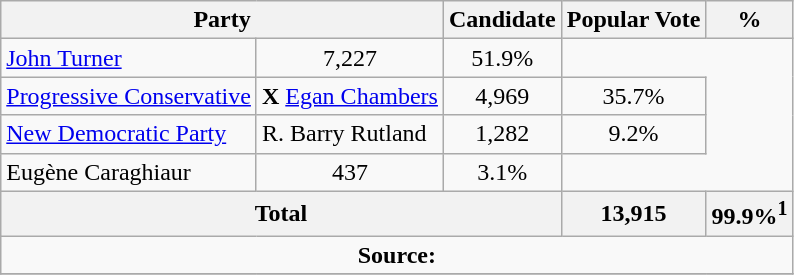<table class="wikitable">
<tr>
<th colspan="2">Party</th>
<th>Candidate</th>
<th>Popular Vote</th>
<th>%</th>
</tr>
<tr>
<td> <a href='#'>John Turner</a></td>
<td align=center>7,227</td>
<td align=center>51.9%</td>
</tr>
<tr>
<td><a href='#'>Progressive Conservative</a></td>
<td><strong>X</strong> <a href='#'>Egan Chambers</a></td>
<td align=center>4,969</td>
<td align=center>35.7%</td>
</tr>
<tr>
<td><a href='#'>New Democratic Party</a></td>
<td>R. Barry Rutland</td>
<td align=center>1,282</td>
<td align=center>9.2%</td>
</tr>
<tr>
<td>Eugène Caraghiaur</td>
<td align=center>437</td>
<td align=center>3.1%</td>
</tr>
<tr>
<th colspan=3>Total</th>
<th>13,915</th>
<th>99.9%<sup>1</sup></th>
</tr>
<tr>
<td align="center" colspan=5><strong>Source:</strong> </td>
</tr>
<tr>
</tr>
</table>
